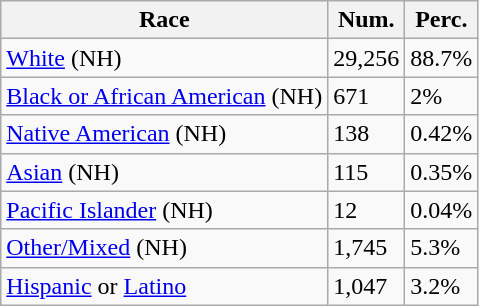<table class="wikitable">
<tr>
<th>Race</th>
<th>Num.</th>
<th>Perc.</th>
</tr>
<tr>
<td><a href='#'>White</a> (NH)</td>
<td>29,256</td>
<td>88.7%</td>
</tr>
<tr>
<td><a href='#'>Black or African American</a> (NH)</td>
<td>671</td>
<td>2%</td>
</tr>
<tr>
<td><a href='#'>Native American</a> (NH)</td>
<td>138</td>
<td>0.42%</td>
</tr>
<tr>
<td><a href='#'>Asian</a> (NH)</td>
<td>115</td>
<td>0.35%</td>
</tr>
<tr>
<td><a href='#'>Pacific Islander</a> (NH)</td>
<td>12</td>
<td>0.04%</td>
</tr>
<tr>
<td><a href='#'>Other/Mixed</a> (NH)</td>
<td>1,745</td>
<td>5.3%</td>
</tr>
<tr>
<td><a href='#'>Hispanic</a> or <a href='#'>Latino</a></td>
<td>1,047</td>
<td>3.2%</td>
</tr>
</table>
